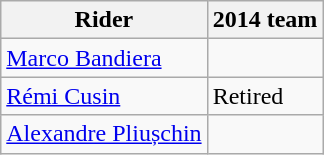<table class="wikitable">
<tr>
<th>Rider</th>
<th>2014 team</th>
</tr>
<tr>
<td><a href='#'>Marco Bandiera</a></td>
<td></td>
</tr>
<tr>
<td><a href='#'>Rémi Cusin</a></td>
<td>Retired</td>
</tr>
<tr>
<td><a href='#'>Alexandre Pliușchin</a></td>
<td></td>
</tr>
</table>
